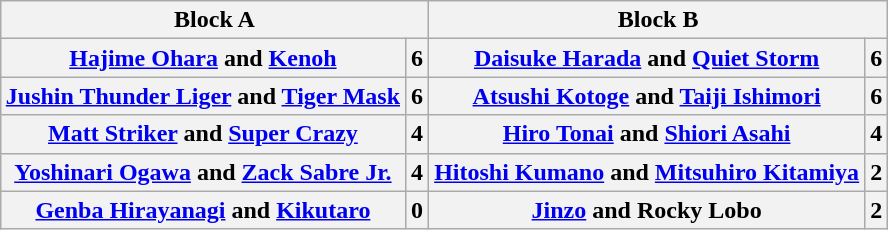<table class="wikitable" style="margin: 1em auto 1em auto">
<tr>
<th colspan="2">Block A</th>
<th colspan="2">Block B</th>
</tr>
<tr>
<th><a href='#'>Hajime Ohara</a> and <a href='#'>Kenoh</a></th>
<th>6</th>
<th><a href='#'>Daisuke Harada</a> and <a href='#'>Quiet Storm</a></th>
<th>6</th>
</tr>
<tr>
<th><a href='#'>Jushin Thunder Liger</a> and <a href='#'>Tiger Mask</a></th>
<th>6</th>
<th><a href='#'>Atsushi Kotoge</a> and <a href='#'>Taiji Ishimori</a> </th>
<th>6</th>
</tr>
<tr>
<th><a href='#'>Matt Striker</a> and <a href='#'>Super Crazy</a></th>
<th>4</th>
<th><a href='#'>Hiro Tonai</a> and <a href='#'>Shiori Asahi</a></th>
<th>4</th>
</tr>
<tr>
<th><a href='#'>Yoshinari Ogawa</a> and <a href='#'>Zack Sabre Jr.</a></th>
<th>4</th>
<th><a href='#'>Hitoshi Kumano</a> and <a href='#'>Mitsuhiro Kitamiya</a></th>
<th>2</th>
</tr>
<tr>
<th><a href='#'>Genba Hirayanagi</a> and <a href='#'>Kikutaro</a></th>
<th>0</th>
<th><a href='#'>Jinzo</a> and Rocky Lobo</th>
<th>2</th>
</tr>
</table>
